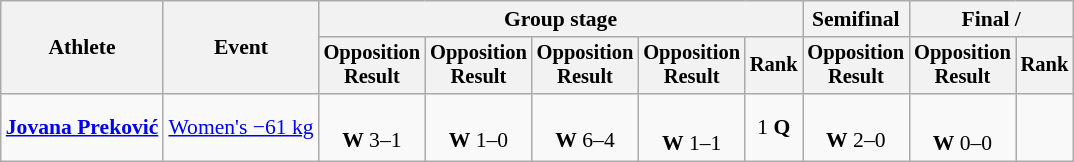<table class="wikitable" style="font-size:90%">
<tr>
<th rowspan=2>Athlete</th>
<th rowspan=2>Event</th>
<th colspan=5>Group stage</th>
<th>Semifinal</th>
<th colspan=2>Final / </th>
</tr>
<tr style="font-size:95%">
<th>Opposition<br>Result</th>
<th>Opposition<br>Result</th>
<th>Opposition<br>Result</th>
<th>Opposition<br>Result</th>
<th>Rank</th>
<th>Opposition<br>Result</th>
<th>Opposition<br>Result</th>
<th>Rank</th>
</tr>
<tr align=center>
<td align=left><strong><a href='#'>Jovana Preković</a></strong></td>
<td align=left><a href='#'>Women's −61 kg</a></td>
<td> <br> <strong>W</strong> 3–1</td>
<td> <br> <strong>W</strong> 1–0</td>
<td> <br> <strong>W</strong> 6–4</td>
<td> <br> <strong>W</strong> 1–1 <sup></sup></td>
<td>1 <strong>Q</strong></td>
<td> <br> <strong>W</strong> 2–0</td>
<td> <br> <strong>W</strong> 0–0  <sup></sup></td>
<td></td>
</tr>
</table>
